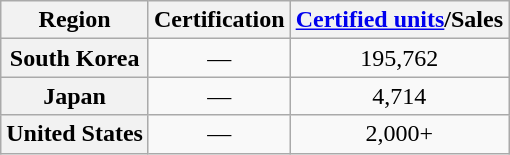<table class="wikitable sortable plainrowheaders" style="text-align:center">
<tr>
<th>Region</th>
<th>Certification</th>
<th><a href='#'>Certified units</a>/Sales</th>
</tr>
<tr>
<th scope="row">South Korea</th>
<td align="center">—</td>
<td align="center">195,762</td>
</tr>
<tr>
<th scope="row">Japan</th>
<td align="center">—</td>
<td align="center">4,714</td>
</tr>
<tr>
<th scope="row">United States</th>
<td align="center">—</td>
<td align="center">2,000+</td>
</tr>
</table>
